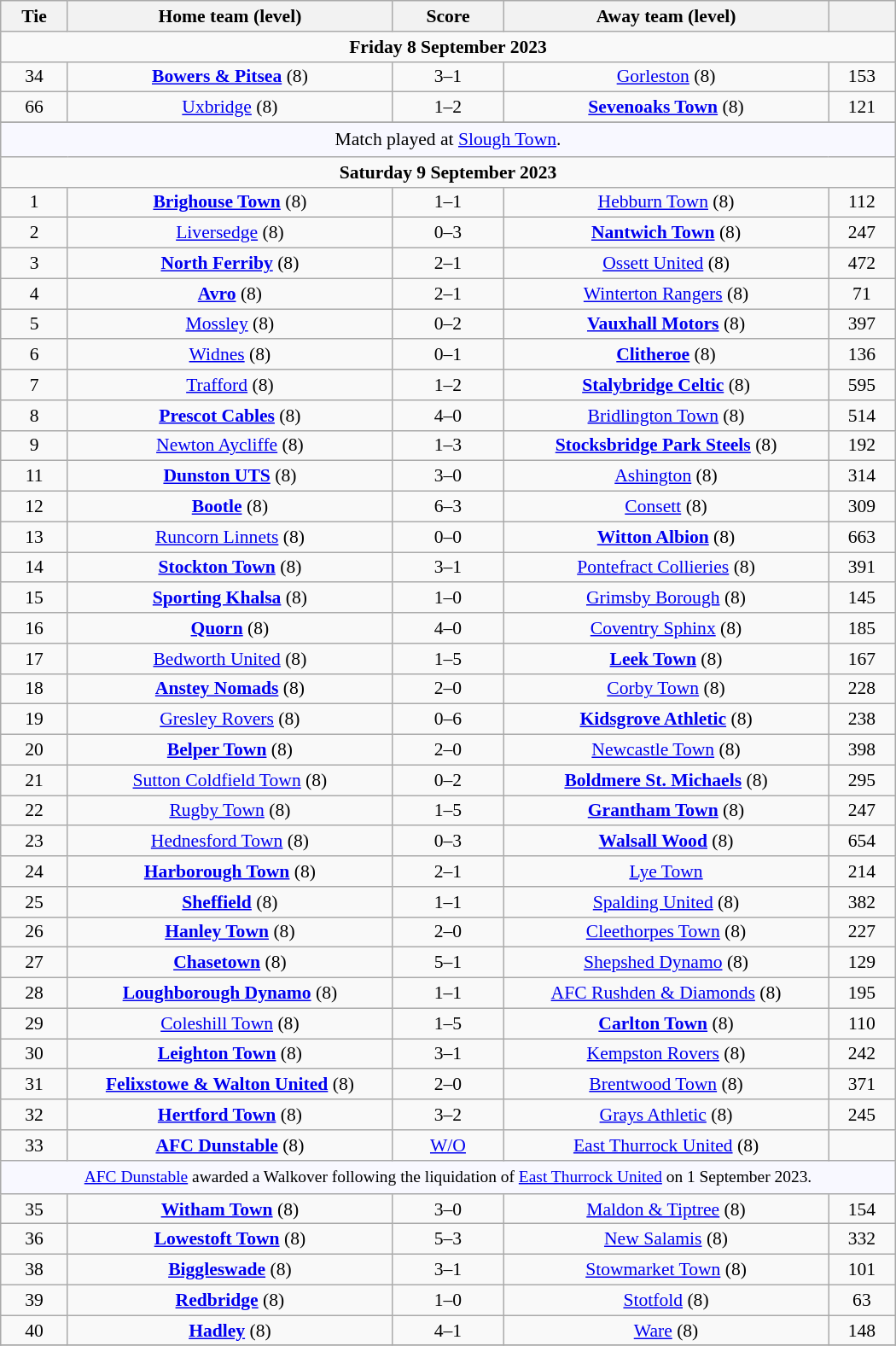<table class="wikitable" style="width:700px;text-align:center;font-size:90%">
<tr>
<th scope="col" style="width: 7.50%">Tie</th>
<th scope="col" style="width:36.25%">Home team (level)</th>
<th scope="col" style="width:12.50%">Score</th>
<th scope="col" style="width:36.25%">Away team (level)</th>
<th scope="col" style="width: 7.50%"></th>
</tr>
<tr>
<td colspan="5"><strong>Friday 8 September 2023</strong></td>
</tr>
<tr>
<td>34</td>
<td><strong><a href='#'>Bowers & Pitsea</a></strong> (8)</td>
<td>3–1</td>
<td><a href='#'>Gorleston</a> (8)</td>
<td>153</td>
</tr>
<tr>
<td>66</td>
<td><a href='#'>Uxbridge</a> (8)</td>
<td>1–2</td>
<td><strong><a href='#'>Sevenoaks Town</a></strong> (8)</td>
<td>121</td>
</tr>
<tr>
</tr>
<tr>
<td colspan="5" style="background:GhostWhite;height:20px;text-align:center">Match played at <a href='#'>Slough Town</a>.</td>
</tr>
<tr>
<td colspan="5"><strong>Saturday 9 September 2023</strong></td>
</tr>
<tr>
<td>1</td>
<td><strong><a href='#'>Brighouse Town</a></strong> (8)</td>
<td>1–1 </td>
<td><a href='#'>Hebburn Town</a> (8)</td>
<td>112</td>
</tr>
<tr>
<td>2</td>
<td><a href='#'>Liversedge</a> (8)</td>
<td>0–3</td>
<td><strong><a href='#'>Nantwich Town</a></strong> (8)</td>
<td>247</td>
</tr>
<tr>
<td>3</td>
<td><strong><a href='#'>North Ferriby</a></strong> (8)</td>
<td>2–1</td>
<td><a href='#'>Ossett United</a> (8)</td>
<td>472</td>
</tr>
<tr>
<td>4</td>
<td><strong><a href='#'>Avro</a></strong> (8)</td>
<td>2–1</td>
<td><a href='#'>Winterton Rangers</a> (8)</td>
<td>71</td>
</tr>
<tr>
<td>5</td>
<td><a href='#'>Mossley</a> (8)</td>
<td>0–2</td>
<td><strong><a href='#'>Vauxhall Motors</a></strong> (8)</td>
<td>397</td>
</tr>
<tr>
<td>6</td>
<td><a href='#'>Widnes</a> (8)</td>
<td>0–1</td>
<td><strong><a href='#'>Clitheroe</a></strong> (8)</td>
<td>136</td>
</tr>
<tr>
<td>7</td>
<td><a href='#'>Trafford</a> (8)</td>
<td>1–2</td>
<td><strong><a href='#'>Stalybridge Celtic</a></strong> (8)</td>
<td>595</td>
</tr>
<tr>
<td>8</td>
<td><strong><a href='#'>Prescot Cables</a></strong> (8)</td>
<td>4–0</td>
<td><a href='#'>Bridlington Town</a> (8)</td>
<td>514</td>
</tr>
<tr>
<td>9</td>
<td><a href='#'>Newton Aycliffe</a> (8)</td>
<td>1–3</td>
<td><strong><a href='#'>Stocksbridge Park Steels</a></strong> (8)</td>
<td>192</td>
</tr>
<tr>
<td>11</td>
<td><strong><a href='#'>Dunston UTS</a></strong> (8)</td>
<td>3–0</td>
<td><a href='#'>Ashington</a> (8)</td>
<td>314</td>
</tr>
<tr>
<td>12</td>
<td><strong><a href='#'>Bootle</a></strong> (8)</td>
<td>6–3</td>
<td><a href='#'>Consett</a> (8)</td>
<td>309</td>
</tr>
<tr>
<td>13</td>
<td><a href='#'>Runcorn Linnets</a> (8)</td>
<td>0–0 </td>
<td><strong><a href='#'>Witton Albion</a></strong> (8)</td>
<td>663</td>
</tr>
<tr>
<td>14</td>
<td><strong><a href='#'>Stockton Town</a></strong> (8)</td>
<td>3–1</td>
<td><a href='#'>Pontefract Collieries</a> (8)</td>
<td>391</td>
</tr>
<tr>
<td>15</td>
<td><strong><a href='#'>Sporting Khalsa</a></strong> (8)</td>
<td>1–0</td>
<td><a href='#'>Grimsby Borough</a> (8)</td>
<td>145</td>
</tr>
<tr>
<td>16</td>
<td><strong><a href='#'>Quorn</a></strong> (8)</td>
<td>4–0</td>
<td><a href='#'>Coventry Sphinx</a> (8)</td>
<td>185</td>
</tr>
<tr>
<td>17</td>
<td><a href='#'>Bedworth United</a> (8)</td>
<td>1–5</td>
<td><strong><a href='#'>Leek Town</a></strong> (8)</td>
<td>167</td>
</tr>
<tr>
<td>18</td>
<td><strong><a href='#'>Anstey Nomads</a></strong> (8)</td>
<td>2–0</td>
<td><a href='#'>Corby Town</a> (8)</td>
<td>228</td>
</tr>
<tr>
<td>19</td>
<td><a href='#'>Gresley Rovers</a> (8)</td>
<td>0–6</td>
<td><strong><a href='#'>Kidsgrove Athletic</a></strong> (8)</td>
<td>238</td>
</tr>
<tr>
<td>20</td>
<td><strong><a href='#'>Belper Town</a></strong> (8)</td>
<td>2–0</td>
<td><a href='#'>Newcastle Town</a> (8)</td>
<td>398</td>
</tr>
<tr>
<td>21</td>
<td><a href='#'>Sutton Coldfield Town</a> (8)</td>
<td>0–2</td>
<td><strong><a href='#'>Boldmere St. Michaels</a></strong> (8)</td>
<td>295</td>
</tr>
<tr>
<td>22</td>
<td><a href='#'>Rugby Town</a> (8)</td>
<td>1–5</td>
<td><strong><a href='#'>Grantham Town</a></strong> (8)</td>
<td>247</td>
</tr>
<tr>
<td>23</td>
<td><a href='#'>Hednesford Town</a> (8)</td>
<td>0–3</td>
<td><strong><a href='#'>Walsall Wood</a></strong> (8)</td>
<td>654</td>
</tr>
<tr>
<td>24</td>
<td><strong><a href='#'>Harborough Town</a></strong> (8)</td>
<td>2–1</td>
<td><a href='#'>Lye Town</a></td>
<td>214</td>
</tr>
<tr>
<td>25</td>
<td><strong><a href='#'>Sheffield</a></strong> (8)</td>
<td>1–1 </td>
<td><a href='#'>Spalding United</a> (8)</td>
<td>382</td>
</tr>
<tr>
<td>26</td>
<td><strong><a href='#'>Hanley Town</a></strong> (8)</td>
<td>2–0</td>
<td><a href='#'>Cleethorpes Town</a> (8)</td>
<td>227</td>
</tr>
<tr>
<td>27</td>
<td><strong><a href='#'>Chasetown</a></strong> (8)</td>
<td>5–1</td>
<td><a href='#'>Shepshed Dynamo</a> (8)</td>
<td>129</td>
</tr>
<tr>
<td>28</td>
<td><strong><a href='#'>Loughborough Dynamo</a></strong> (8)</td>
<td>1–1 </td>
<td><a href='#'>AFC Rushden & Diamonds</a> (8)</td>
<td>195</td>
</tr>
<tr>
<td>29</td>
<td><a href='#'>Coleshill Town</a> (8)</td>
<td>1–5</td>
<td><strong><a href='#'>Carlton Town</a></strong> (8)</td>
<td>110</td>
</tr>
<tr>
<td>30</td>
<td><strong><a href='#'>Leighton Town</a></strong> (8)</td>
<td>3–1</td>
<td><a href='#'>Kempston Rovers</a> (8)</td>
<td>242</td>
</tr>
<tr>
<td>31</td>
<td><strong><a href='#'>Felixstowe & Walton United</a></strong> (8)</td>
<td>2–0</td>
<td><a href='#'>Brentwood Town</a> (8)</td>
<td>371</td>
</tr>
<tr>
<td>32</td>
<td><strong><a href='#'>Hertford Town</a></strong> (8)</td>
<td>3–2</td>
<td><a href='#'>Grays Athletic</a> (8)</td>
<td>245</td>
</tr>
<tr>
<td>33</td>
<td><strong><a href='#'>AFC Dunstable</a></strong> (8)</td>
<td><a href='#'>W/O</a></td>
<td><a href='#'>East Thurrock United</a> (8)</td>
<td></td>
</tr>
<tr>
<td colspan="5" style="background:GhostWhite; height:20px; text-align:center; font-size:90%"><a href='#'>AFC Dunstable</a> awarded a Walkover following the liquidation of <a href='#'>East Thurrock United</a> on 1 September 2023.</td>
</tr>
<tr>
<td>35</td>
<td><strong><a href='#'>Witham Town</a></strong> (8)</td>
<td>3–0</td>
<td><a href='#'>Maldon & Tiptree</a> (8)</td>
<td>154</td>
</tr>
<tr>
<td>36</td>
<td><strong><a href='#'>Lowestoft Town</a></strong> (8)</td>
<td>5–3</td>
<td><a href='#'>New Salamis</a> (8)</td>
<td>332</td>
</tr>
<tr>
<td>38</td>
<td><strong><a href='#'>Biggleswade</a></strong> (8)</td>
<td>3–1</td>
<td><a href='#'>Stowmarket Town</a> (8)</td>
<td>101</td>
</tr>
<tr>
<td>39</td>
<td><strong><a href='#'>Redbridge</a></strong> (8)</td>
<td>1–0</td>
<td><a href='#'>Stotfold</a> (8)</td>
<td>63</td>
</tr>
<tr>
<td>40</td>
<td><strong><a href='#'>Hadley</a></strong> (8)</td>
<td>4–1</td>
<td><a href='#'>Ware</a> (8)</td>
<td>148</td>
</tr>
<tr>
</tr>
</table>
